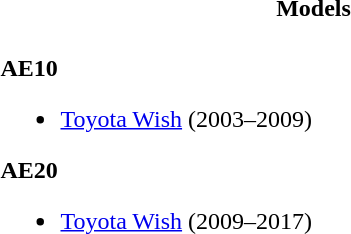<table>
<tr>
<th style="width:50%">Models</th>
</tr>
<tr>
<td style="width:50%"><br><strong>AE10</strong><ul><li><a href='#'>Toyota Wish</a> (2003–2009)</li></ul><strong>AE20</strong><ul><li><a href='#'>Toyota Wish</a> (2009–2017)</li></ul></td>
</tr>
</table>
